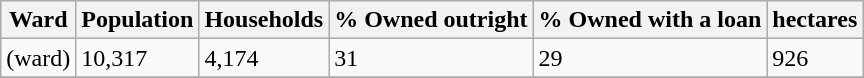<table class="wikitable">
<tr>
<th>Ward</th>
<th>Population</th>
<th>Households</th>
<th>% Owned outright</th>
<th>% Owned with a loan</th>
<th>hectares</th>
</tr>
<tr>
<td>(ward)</td>
<td>10,317</td>
<td>4,174</td>
<td>31</td>
<td>29</td>
<td>926</td>
</tr>
<tr>
</tr>
</table>
